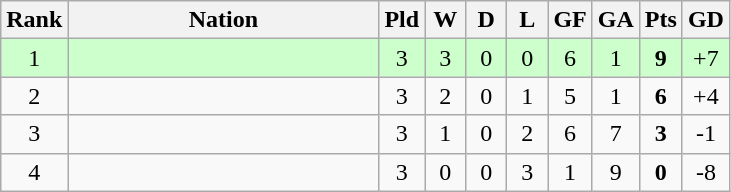<table cellpadding="0" cellspacing="0" width="100%">
<tr>
<td width="60%"><br><table class="wikitable" style="text-align: center;">
<tr>
<th width=5>Rank</th>
<th width=200>Nation</th>
<th width=20>Pld</th>
<th width=20>W</th>
<th width=20>D</th>
<th width=20>L</th>
<th width=20>GF</th>
<th width=20>GA</th>
<th width=20>Pts</th>
<th width=20>GD</th>
</tr>
<tr style="background:#ccffcc">
<td>1</td>
<td style="text-align:left"></td>
<td>3</td>
<td>3</td>
<td>0</td>
<td>0</td>
<td>6</td>
<td>1</td>
<td><strong>9</strong></td>
<td>+7</td>
</tr>
<tr>
<td>2</td>
<td style="text-align:left"></td>
<td>3</td>
<td>2</td>
<td>0</td>
<td>1</td>
<td>5</td>
<td>1</td>
<td><strong>6</strong></td>
<td>+4</td>
</tr>
<tr>
<td>3</td>
<td style="text-align:left"></td>
<td>3</td>
<td>1</td>
<td>0</td>
<td>2</td>
<td>6</td>
<td>7</td>
<td><strong>3</strong></td>
<td>-1</td>
</tr>
<tr>
<td>4</td>
<td style="text-align:left"></td>
<td>3</td>
<td>0</td>
<td>0</td>
<td>3</td>
<td>1</td>
<td>9</td>
<td><strong>0</strong></td>
<td>-8</td>
</tr>
</table>
</td>
</tr>
</table>
